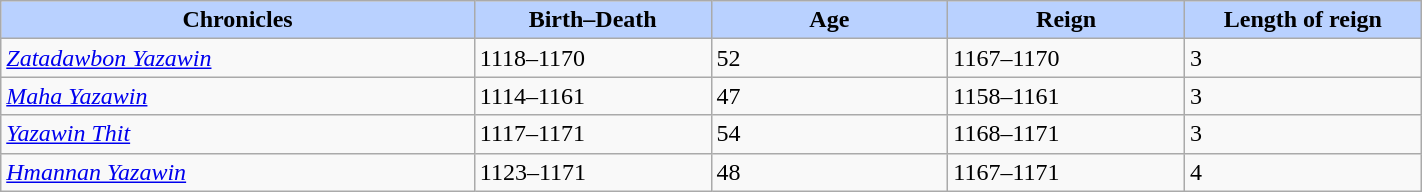<table width=75% class="wikitable">
<tr>
<th style="background-color:#B9D1FF" width=20%>Chronicles</th>
<th style="background-color:#B9D1FF" width=10%>Birth–Death</th>
<th style="background-color:#B9D1FF" width=10%>Age</th>
<th style="background-color:#B9D1FF" width=10%>Reign</th>
<th style="background-color:#B9D1FF" width=10%>Length of reign</th>
</tr>
<tr>
<td><em><a href='#'>Zatadawbon Yazawin</a></em></td>
<td>1118–1170</td>
<td>52</td>
<td>1167–1170</td>
<td>3</td>
</tr>
<tr>
<td><em><a href='#'>Maha Yazawin</a></em></td>
<td>1114–1161</td>
<td>47</td>
<td>1158–1161</td>
<td>3</td>
</tr>
<tr>
<td><em><a href='#'>Yazawin Thit</a></em></td>
<td>1117–1171</td>
<td>54</td>
<td>1168–1171</td>
<td>3</td>
</tr>
<tr>
<td><em><a href='#'>Hmannan Yazawin</a></em></td>
<td>1123–1171</td>
<td>48</td>
<td>1167–1171</td>
<td>4</td>
</tr>
</table>
